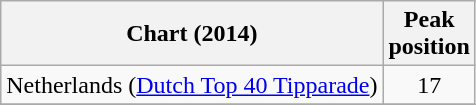<table class="wikitable sortable">
<tr>
<th>Chart (2014)</th>
<th>Peak<br>position</th>
</tr>
<tr>
<td>Netherlands (<a href='#'>Dutch Top 40 Tipparade</a>)</td>
<td style="text-align:center;">17</td>
</tr>
<tr>
</tr>
</table>
